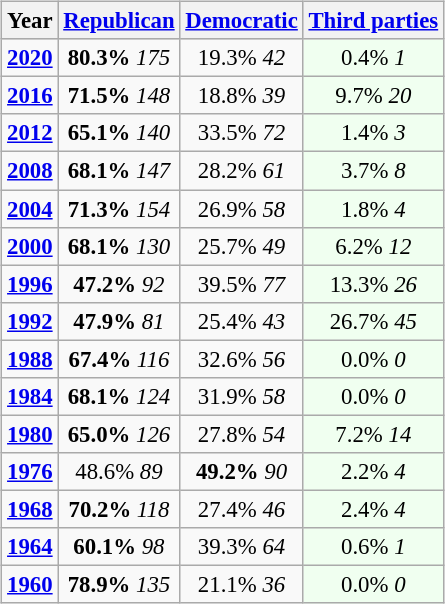<table class="wikitable" style="float:right; font-size:95%;">
<tr bgcolor=lightgrey>
<th>Year</th>
<th><a href='#'>Republican</a></th>
<th><a href='#'>Democratic</a></th>
<th><a href='#'>Third parties</a></th>
</tr>
<tr>
<td style="text-align:center;" ><strong><a href='#'>2020</a></strong></td>
<td style="text-align:center;" ><strong>80.3%</strong> <em>175</em></td>
<td style="text-align:center;" >19.3% <em>42</em></td>
<td style="text-align:center; background:honeyDew;">0.4% <em>1</em></td>
</tr>
<tr>
<td style="text-align:center;" ><strong><a href='#'>2016</a></strong></td>
<td style="text-align:center;" ><strong>71.5%</strong> <em>148</em></td>
<td style="text-align:center;" >18.8% <em>39</em></td>
<td style="text-align:center; background:honeyDew;">9.7% <em>20</em></td>
</tr>
<tr>
<td style="text-align:center;" ><strong><a href='#'>2012</a></strong></td>
<td style="text-align:center;" ><strong>65.1%</strong> <em>140</em></td>
<td style="text-align:center;" >33.5% <em>72</em></td>
<td style="text-align:center; background:honeyDew;">1.4% <em>3</em></td>
</tr>
<tr>
<td style="text-align:center;" ><strong><a href='#'>2008</a></strong></td>
<td style="text-align:center;" ><strong>68.1%</strong> <em>147</em></td>
<td style="text-align:center;" >28.2% <em>61</em></td>
<td style="text-align:center; background:honeyDew;">3.7% <em>8</em></td>
</tr>
<tr>
<td style="text-align:center;" ><strong><a href='#'>2004</a></strong></td>
<td style="text-align:center;" ><strong>71.3%</strong> <em>154</em></td>
<td style="text-align:center;" >26.9% <em>58</em></td>
<td style="text-align:center; background:honeyDew;">1.8% <em>4</em></td>
</tr>
<tr>
<td style="text-align:center;" ><strong><a href='#'>2000</a></strong></td>
<td style="text-align:center;" ><strong>68.1%</strong> <em>130</em></td>
<td style="text-align:center;" >25.7% <em>49</em></td>
<td style="text-align:center; background:honeyDew;">6.2% <em>12</em></td>
</tr>
<tr>
<td style="text-align:center;" ><strong><a href='#'>1996</a></strong></td>
<td style="text-align:center;" ><strong>47.2%</strong> <em>92</em></td>
<td style="text-align:center;" >39.5% <em>77</em></td>
<td style="text-align:center; background:honeyDew;">13.3% <em>26</em></td>
</tr>
<tr>
<td style="text-align:center;" ><strong><a href='#'>1992</a></strong></td>
<td style="text-align:center;" ><strong>47.9%</strong> <em>81</em></td>
<td style="text-align:center;" >25.4% <em>43</em></td>
<td style="text-align:center; background:honeyDew;">26.7% <em>45</em></td>
</tr>
<tr>
<td style="text-align:center;" ><strong><a href='#'>1988</a></strong></td>
<td style="text-align:center;" ><strong>67.4%</strong> <em>116</em></td>
<td style="text-align:center;" >32.6% <em>56</em></td>
<td style="text-align:center; background:honeyDew;">0.0% <em>0</em></td>
</tr>
<tr>
<td style="text-align:center;" ><strong><a href='#'>1984</a></strong></td>
<td style="text-align:center;" ><strong>68.1%</strong> <em>124</em></td>
<td style="text-align:center;" >31.9% <em>58</em></td>
<td style="text-align:center; background:honeyDew;">0.0% <em>0</em></td>
</tr>
<tr>
<td style="text-align:center;" ><strong><a href='#'>1980</a></strong></td>
<td style="text-align:center;" ><strong>65.0%</strong> <em>126</em></td>
<td style="text-align:center;" >27.8% <em>54</em></td>
<td style="text-align:center; background:honeyDew;">7.2% <em>14</em></td>
</tr>
<tr>
<td style="text-align:center;" ><strong><a href='#'>1976</a></strong></td>
<td style="text-align:center;" >48.6% <em>89</em></td>
<td style="text-align:center;" ><strong>49.2%</strong> <em>90</em></td>
<td style="text-align:center; background:honeyDew;">2.2% <em>4</em></td>
</tr>
<tr>
<td style="text-align:center;" ><strong><a href='#'>1968</a></strong></td>
<td style="text-align:center;" ><strong>70.2%</strong> <em>118</em></td>
<td style="text-align:center;" >27.4% <em>46</em></td>
<td style="text-align:center; background:honeyDew;">2.4% <em>4</em></td>
</tr>
<tr>
<td style="text-align:center;" ><strong><a href='#'>1964</a></strong></td>
<td style="text-align:center;" ><strong>60.1%</strong> <em>98</em></td>
<td style="text-align:center;" >39.3% <em>64</em></td>
<td style="text-align:center; background:honeyDew;">0.6% <em>1</em></td>
</tr>
<tr>
<td style="text-align:center;" ><strong><a href='#'>1960</a></strong></td>
<td style="text-align:center;" ><strong>78.9%</strong> <em>135</em></td>
<td style="text-align:center;" >21.1% <em>36</em></td>
<td style="text-align:center; background:honeyDew;">0.0% <em>0</em></td>
</tr>
</table>
